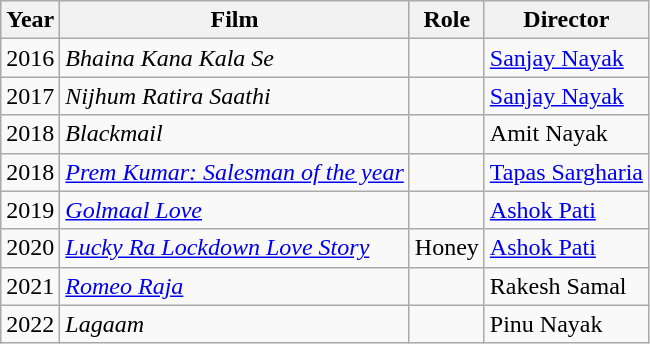<table class="wikitable sortable">
<tr>
<th>Year</th>
<th>Film</th>
<th>Role</th>
<th>Director</th>
</tr>
<tr>
<td>2016</td>
<td><em>Bhaina Kana Kala Se</em></td>
<td></td>
<td><a href='#'>Sanjay Nayak</a></td>
</tr>
<tr>
<td>2017</td>
<td><em>Nijhum Ratira Saathi</em></td>
<td></td>
<td><a href='#'>Sanjay Nayak</a></td>
</tr>
<tr>
<td>2018</td>
<td><em>Blackmail</em></td>
<td></td>
<td>Amit Nayak</td>
</tr>
<tr>
<td>2018</td>
<td><em><a href='#'>Prem Kumar: Salesman of the year</a></em></td>
<td></td>
<td><a href='#'>Tapas Sargharia</a></td>
</tr>
<tr>
<td>2019</td>
<td><em><a href='#'>Golmaal Love</a></em></td>
<td></td>
<td><a href='#'>Ashok Pati</a></td>
</tr>
<tr>
<td>2020</td>
<td><em><a href='#'>Lucky Ra Lockdown Love Story</a></em></td>
<td>Honey</td>
<td><a href='#'>Ashok Pati</a></td>
</tr>
<tr>
<td>2021</td>
<td><a href='#'><em>Romeo Raja</em></a></td>
<td></td>
<td>Rakesh Samal</td>
</tr>
<tr>
<td>2022</td>
<td><em>Lagaam</em></td>
<td></td>
<td>Pinu Nayak</td>
</tr>
</table>
